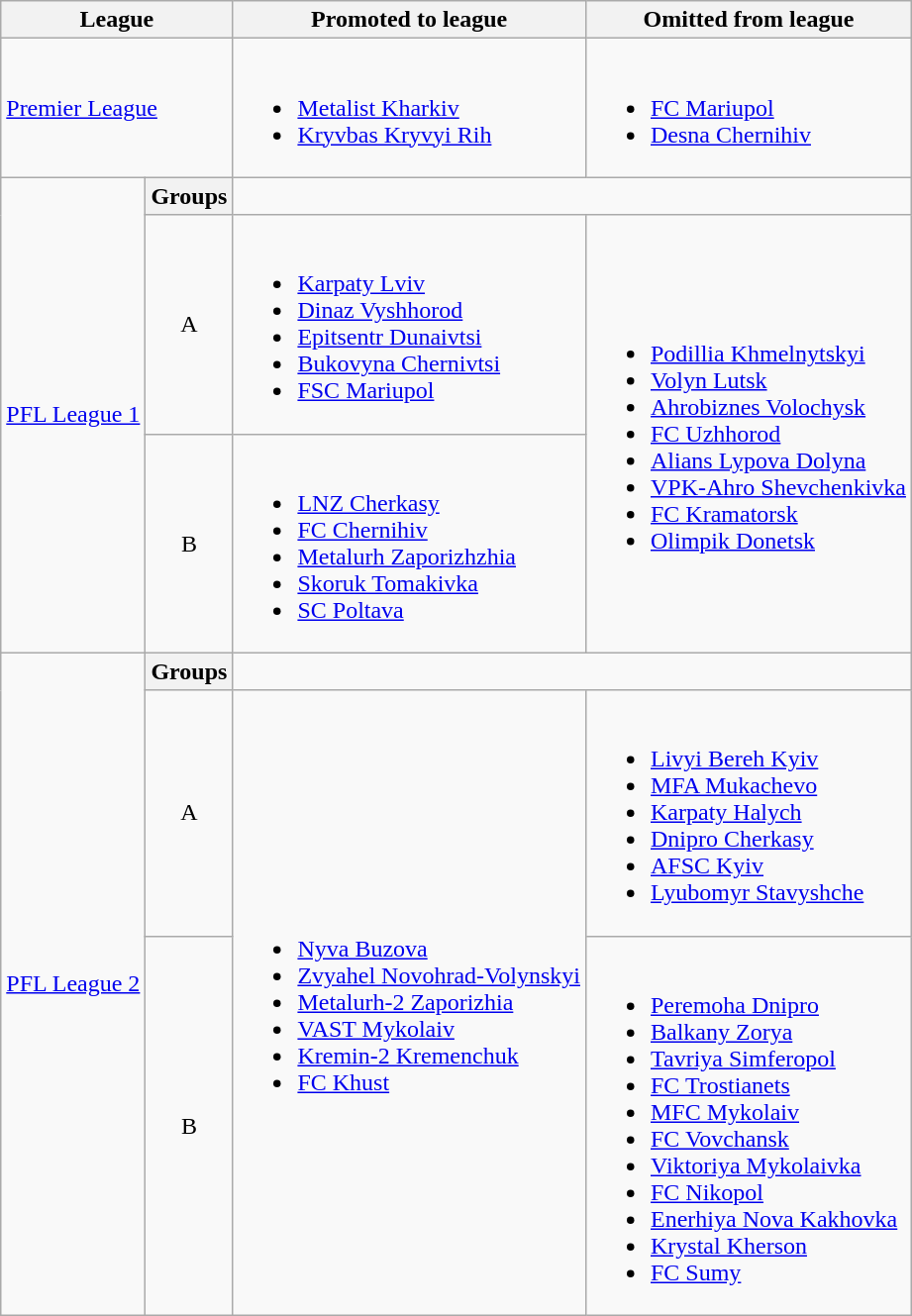<table class="wikitable">
<tr>
<th colspan=2>League</th>
<th>Promoted to league</th>
<th>Omitted from league</th>
</tr>
<tr>
<td colspan=2><a href='#'>Premier League</a></td>
<td><br><ul><li><a href='#'>Metalist Kharkiv</a></li><li><a href='#'>Kryvbas Kryvyi Rih</a></li></ul></td>
<td><br><ul><li><a href='#'>FC Mariupol</a></li><li><a href='#'>Desna Chernihiv</a></li></ul></td>
</tr>
<tr>
<td rowspan=3><a href='#'>PFL League 1</a></td>
<th>Groups</th>
<td colspan=2></td>
</tr>
<tr>
<td align=center>A</td>
<td><br><ul><li><a href='#'>Karpaty Lviv</a></li><li><a href='#'>Dinaz Vyshhorod</a></li><li><a href='#'>Epitsentr Dunaivtsi</a></li><li><a href='#'>Bukovyna Chernivtsi</a></li><li><a href='#'>FSC Mariupol</a></li></ul></td>
<td rowspan=2><br><ul><li><a href='#'>Podillia Khmelnytskyi</a></li><li><a href='#'>Volyn Lutsk</a></li><li><a href='#'>Ahrobiznes Volochysk</a></li><li><a href='#'>FC Uzhhorod</a></li><li><a href='#'>Alians Lypova Dolyna</a></li><li><a href='#'>VPK-Ahro Shevchenkivka</a></li><li><a href='#'>FC Kramatorsk</a></li><li><a href='#'>Olimpik Donetsk</a></li></ul></td>
</tr>
<tr>
<td align=center>B</td>
<td><br><ul><li><a href='#'>LNZ Cherkasy</a></li><li><a href='#'>FC Chernihiv</a></li><li><a href='#'>Metalurh Zaporizhzhia</a></li><li><a href='#'>Skoruk Tomakivka</a></li><li><a href='#'>SC Poltava</a></li></ul></td>
</tr>
<tr>
<td rowspan=3><a href='#'>PFL League 2</a></td>
<th>Groups</th>
<td colspan=2></td>
</tr>
<tr>
<td align=center>A</td>
<td rowspan=2><br><ul><li><a href='#'>Nyva Buzova</a></li><li><a href='#'>Zvyahel Novohrad-Volynskyi</a></li><li><a href='#'>Metalurh-2 Zaporizhia</a></li><li><a href='#'>VAST Mykolaiv</a></li><li><a href='#'>Kremin-2 Kremenchuk</a></li><li><a href='#'>FC Khust</a></li></ul></td>
<td><br><ul><li><a href='#'>Livyi Bereh Kyiv</a></li><li><a href='#'>MFA Mukachevo</a></li><li><a href='#'>Karpaty Halych</a></li><li><a href='#'>Dnipro Cherkasy</a></li><li><a href='#'>AFSC Kyiv</a></li><li><a href='#'>Lyubomyr Stavyshche</a></li></ul></td>
</tr>
<tr>
<td align=center>B</td>
<td><br><ul><li><a href='#'>Peremoha Dnipro</a></li><li><a href='#'>Balkany Zorya</a></li><li><a href='#'>Tavriya Simferopol</a></li><li><a href='#'>FC Trostianets</a></li><li><a href='#'>MFC Mykolaiv</a></li><li><a href='#'>FC Vovchansk</a></li><li><a href='#'>Viktoriya Mykolaivka</a></li><li><a href='#'>FC Nikopol</a></li><li><a href='#'>Enerhiya Nova Kakhovka</a></li><li><a href='#'>Krystal Kherson</a></li><li><a href='#'>FC Sumy</a></li></ul></td>
</tr>
</table>
